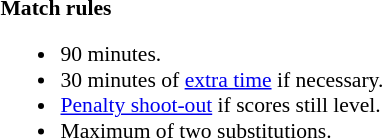<table style="width:100%; font-size:90%;">
<tr>
<td><br><strong>Match rules</strong><ul><li>90 minutes.</li><li>30 minutes of <a href='#'>extra time</a> if necessary.</li><li><a href='#'>Penalty shoot-out</a> if scores still level.</li><li>Maximum of two substitutions.</li></ul></td>
</tr>
</table>
